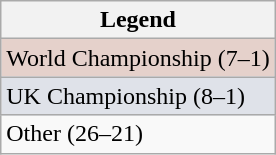<table class="wikitable">
<tr>
<th>Legend</th>
</tr>
<tr style="background:#E5D1CB;">
<td>World Championship (7–1)</td>
</tr>
<tr style="background:#DFE2E9;">
<td>UK Championship (8–1)</td>
</tr>
<tr>
<td>Other (26–21)</td>
</tr>
</table>
